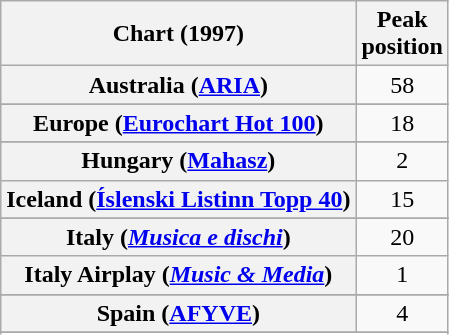<table class="wikitable sortable plainrowheaders" style="text-align:center">
<tr>
<th>Chart (1997)</th>
<th>Peak<br>position</th>
</tr>
<tr>
<th scope="row">Australia (<a href='#'>ARIA</a>)</th>
<td>58</td>
</tr>
<tr>
</tr>
<tr>
</tr>
<tr>
</tr>
<tr>
</tr>
<tr>
</tr>
<tr>
<th scope="row">Europe (<a href='#'>Eurochart Hot 100</a>)</th>
<td>18</td>
</tr>
<tr>
</tr>
<tr>
</tr>
<tr>
<th scope="row">Hungary (<a href='#'>Mahasz</a>)</th>
<td>2</td>
</tr>
<tr>
<th scope="row">Iceland (<a href='#'>Íslenski Listinn Topp 40</a>)</th>
<td>15</td>
</tr>
<tr>
</tr>
<tr>
<th scope="row">Italy (<em><a href='#'>Musica e dischi</a></em>)</th>
<td>20</td>
</tr>
<tr>
<th scope="row">Italy Airplay (<em><a href='#'>Music & Media</a></em>)</th>
<td>1</td>
</tr>
<tr>
</tr>
<tr>
</tr>
<tr>
</tr>
<tr>
</tr>
<tr>
<th scope="row">Spain (<a href='#'>AFYVE</a>)</th>
<td>4</td>
</tr>
<tr>
</tr>
<tr>
</tr>
<tr>
</tr>
<tr>
</tr>
<tr>
</tr>
</table>
